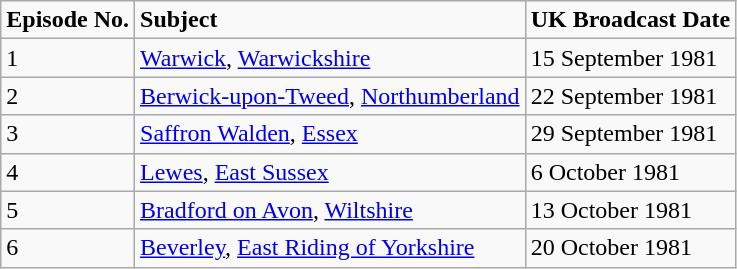<table class="wikitable">
<tr>
<td><strong>Episode No.</strong></td>
<td><strong>Subject</strong></td>
<td><strong>UK Broadcast Date</strong></td>
</tr>
<tr>
<td>1</td>
<td><a href='#'>Warwick</a>, <a href='#'>Warwickshire</a></td>
<td>15 September 1981</td>
</tr>
<tr>
<td>2</td>
<td><a href='#'>Berwick-upon-Tweed</a>, <a href='#'>Northumberland</a></td>
<td>22 September 1981</td>
</tr>
<tr>
<td>3</td>
<td><a href='#'>Saffron Walden</a>, <a href='#'>Essex</a></td>
<td>29 September 1981</td>
</tr>
<tr>
<td>4</td>
<td><a href='#'>Lewes</a>, <a href='#'>East Sussex</a></td>
<td>6 October 1981</td>
</tr>
<tr>
<td>5</td>
<td><a href='#'>Bradford on Avon</a>, <a href='#'>Wiltshire</a></td>
<td>13 October 1981</td>
</tr>
<tr>
<td>6</td>
<td><a href='#'>Beverley</a>, <a href='#'>East Riding of Yorkshire</a></td>
<td>20 October 1981</td>
</tr>
</table>
